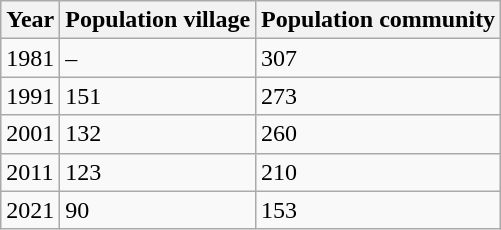<table class=wikitable>
<tr>
<th>Year</th>
<th>Population village</th>
<th>Population community</th>
</tr>
<tr>
<td>1981</td>
<td>–</td>
<td>307</td>
</tr>
<tr>
<td>1991</td>
<td>151</td>
<td>273</td>
</tr>
<tr>
<td>2001</td>
<td>132</td>
<td>260</td>
</tr>
<tr>
<td>2011</td>
<td>123</td>
<td>210</td>
</tr>
<tr>
<td>2021</td>
<td>90</td>
<td>153</td>
</tr>
</table>
